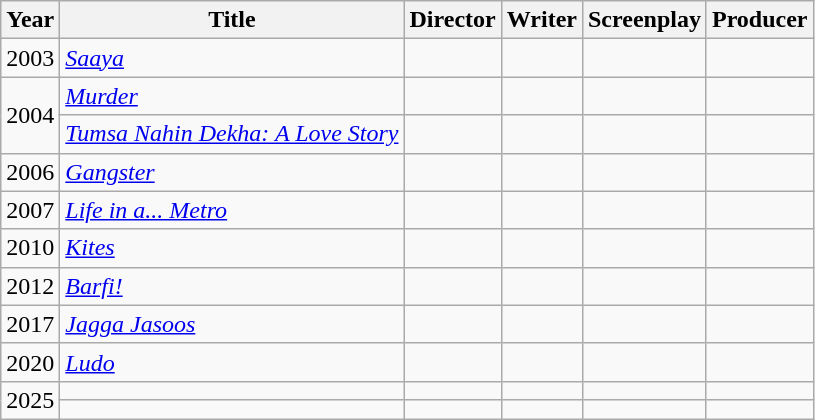<table class="wikitable">
<tr>
<th>Year</th>
<th>Title</th>
<th>Director</th>
<th>Writer</th>
<th>Screenplay</th>
<th>Producer</th>
</tr>
<tr>
<td>2003</td>
<td><em><a href='#'>Saaya</a></em></td>
<td></td>
<td></td>
<td></td>
<td></td>
</tr>
<tr>
<td rowspan="2">2004</td>
<td><em><a href='#'>Murder</a></em></td>
<td></td>
<td></td>
<td></td>
<td></td>
</tr>
<tr>
<td><em><a href='#'>Tumsa Nahin Dekha: A Love Story</a></em></td>
<td></td>
<td></td>
<td></td>
<td></td>
</tr>
<tr>
<td>2006</td>
<td><em><a href='#'>Gangster</a></em></td>
<td></td>
<td></td>
<td></td>
<td></td>
</tr>
<tr>
<td>2007</td>
<td><em><a href='#'>Life in a... Metro</a></em></td>
<td></td>
<td></td>
<td></td>
<td></td>
</tr>
<tr>
<td>2010</td>
<td><em><a href='#'>Kites</a></em></td>
<td></td>
<td></td>
<td></td>
<td></td>
</tr>
<tr>
<td>2012</td>
<td><em><a href='#'>Barfi!</a></em></td>
<td></td>
<td></td>
<td></td>
<td></td>
</tr>
<tr>
<td>2017</td>
<td><em><a href='#'>Jagga Jasoos</a></em></td>
<td></td>
<td></td>
<td></td>
<td></td>
</tr>
<tr>
<td>2020</td>
<td><em><a href='#'>Ludo</a></em></td>
<td></td>
<td></td>
<td></td>
<td></td>
</tr>
<tr>
<td rowspan="2">2025</td>
<td></td>
<td></td>
<td></td>
<td></td>
<td></td>
</tr>
<tr>
<td></td>
<td></td>
<td></td>
<td></td>
<td></td>
</tr>
</table>
